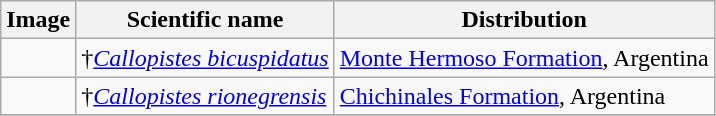<table class="wikitable">
<tr>
<th>Image</th>
<th>Scientific name</th>
<th>Distribution</th>
</tr>
<tr>
<td></td>
<td>†<em><a href='#'>Callopistes bicuspidatus</a></em></td>
<td><a href='#'>Monte Hermoso Formation</a>, Argentina</td>
</tr>
<tr>
<td></td>
<td>†<em><a href='#'>Callopistes rionegrensis</a></em></td>
<td><a href='#'>Chichinales Formation</a>, Argentina</td>
</tr>
<tr>
</tr>
</table>
